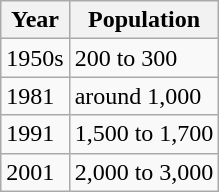<table class=wikitable>
<tr>
<th>Year</th>
<th>Population </th>
</tr>
<tr>
<td>1950s</td>
<td>200 to 300</td>
</tr>
<tr>
<td>1981</td>
<td>around 1,000</td>
</tr>
<tr>
<td>1991</td>
<td>1,500 to 1,700</td>
</tr>
<tr>
<td>2001</td>
<td>2,000 to 3,000</td>
</tr>
</table>
